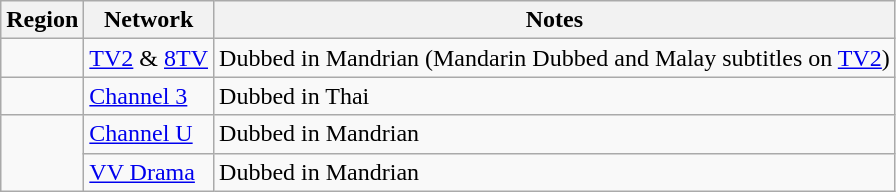<table class="wikitable">
<tr>
<th>Region</th>
<th>Network</th>
<th>Notes</th>
</tr>
<tr>
<td></td>
<td><a href='#'>TV2</a> & <a href='#'>8TV</a></td>
<td>Dubbed in Mandrian (Mandarin Dubbed and Malay subtitles on <a href='#'>TV2</a>)</td>
</tr>
<tr>
<td></td>
<td><a href='#'>Channel 3</a></td>
<td>Dubbed in Thai</td>
</tr>
<tr>
<td rowspan="2"></td>
<td><a href='#'>Channel U</a></td>
<td>Dubbed in Mandrian</td>
</tr>
<tr>
<td><a href='#'>VV Drama</a></td>
<td>Dubbed in Mandrian</td>
</tr>
</table>
